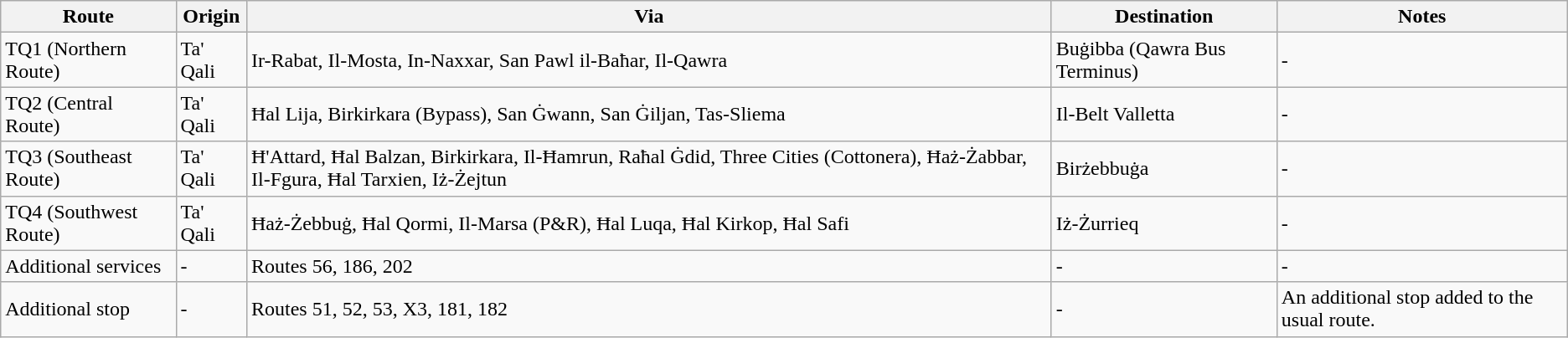<table class="wikitable sortable">
<tr>
<th>Route</th>
<th>Origin</th>
<th>Via</th>
<th>Destination</th>
<th>Notes</th>
</tr>
<tr>
<td>TQ1 (Northern Route)</td>
<td>Ta' Qali</td>
<td>Ir-Rabat, Il-Mosta, In-Naxxar, San Pawl il-Baħar, Il-Qawra</td>
<td>Buġibba (Qawra Bus Terminus)</td>
<td>-</td>
</tr>
<tr>
<td>TQ2 (Central Route)</td>
<td>Ta' Qali</td>
<td>Ħal Lija, Birkirkara (Bypass), San Ġwann, San Ġiljan, Tas-Sliema</td>
<td>Il-Belt Valletta</td>
<td>-</td>
</tr>
<tr>
<td>TQ3 (Southeast Route)</td>
<td>Ta' Qali</td>
<td>Ħ'Attard, Ħal Balzan, Birkirkara, Il-Ħamrun, Raħal Ġdid, Three Cities (Cottonera), Ħaż-Żabbar, Il-Fgura, Ħal Tarxien, Iż-Żejtun</td>
<td>Birżebbuġa</td>
<td>-</td>
</tr>
<tr>
<td>TQ4 (Southwest Route)</td>
<td>Ta' Qali</td>
<td>Ħaż-Żebbuġ, Ħal Qormi, Il-Marsa (P&R), Ħal Luqa, Ħal Kirkop, Ħal Safi</td>
<td>Iż-Żurrieq</td>
<td>-</td>
</tr>
<tr>
<td>Additional services</td>
<td>-</td>
<td>Routes 56, 186, 202</td>
<td>-</td>
<td>-</td>
</tr>
<tr>
<td>Additional stop</td>
<td>-</td>
<td>Routes 51, 52, 53, X3, 181, 182</td>
<td>-</td>
<td>An additional stop added to the usual route.</td>
</tr>
</table>
